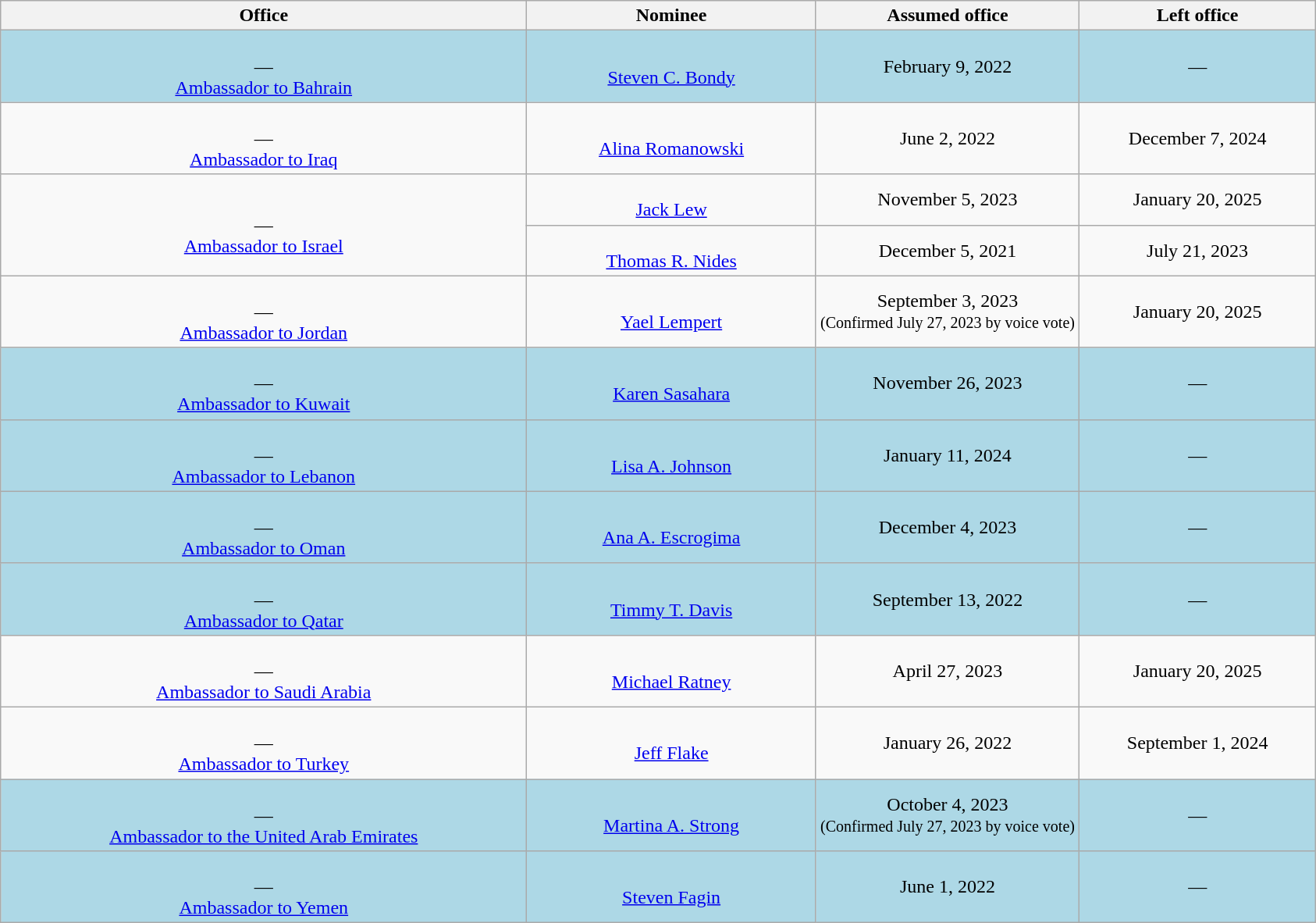<table class="wikitable sortable" style="text-align:center">
<tr>
<th style="width:40%;">Office</th>
<th style="width:22%;">Nominee</th>
<th style="width:20%;" data-sort-type="date">Assumed office</th>
<th style="width:18%;" data-sort-type="date">Left office</th>
</tr>
<tr style="background:lightblue">
<td><br>—<br><a href='#'>Ambassador to Bahrain</a></td>
<td><br><a href='#'>Steven C. Bondy</a></td>
<td>February 9, 2022<br></td>
<td>—</td>
</tr>
<tr>
<td><br>—<br><a href='#'>Ambassador to Iraq</a></td>
<td><br><a href='#'>Alina Romanowski</a></td>
<td>June 2, 2022<br></td>
<td>December 7, 2024</td>
</tr>
<tr>
<td rowspan=2><br>—<br><a href='#'>Ambassador to Israel</a></td>
<td><br><a href='#'>Jack Lew</a></td>
<td>November 5, 2023<br></td>
<td>January 20, 2025</td>
</tr>
<tr>
<td><br><a href='#'>Thomas R. Nides</a></td>
<td>December 5, 2021<br></td>
<td>July 21, 2023</td>
</tr>
<tr>
<td><br>—<br><a href='#'>Ambassador to Jordan</a></td>
<td><br><a href='#'>Yael Lempert</a></td>
<td>September 3, 2023<br><small>(Confirmed July 27, 2023 by voice vote)</small></td>
<td>January 20, 2025</td>
</tr>
<tr style="background:lightblue">
<td><br>—<br><a href='#'>Ambassador to Kuwait</a></td>
<td><br><a href='#'>Karen Sasahara</a></td>
<td>November 26, 2023<br></td>
<td>—</td>
</tr>
<tr style="background:lightblue;">
<td><br>—<br><a href='#'>Ambassador to Lebanon</a></td>
<td><br><a href='#'>Lisa A. Johnson</a></td>
<td>January 11, 2024<br></td>
<td>—</td>
</tr>
<tr style="background:lightblue">
<td><br>—<br><a href='#'>Ambassador to Oman</a></td>
<td><br><a href='#'>Ana A. Escrogima</a></td>
<td>December 4, 2023<br></td>
<td>—</td>
</tr>
<tr style="background:lightblue">
<td><br>—<br><a href='#'>Ambassador to Qatar</a></td>
<td><br><a href='#'>Timmy T. Davis</a></td>
<td>September 13, 2022<br></td>
<td>—</td>
</tr>
<tr>
<td><br>—<br><a href='#'>Ambassador to Saudi Arabia</a></td>
<td><br><a href='#'>Michael Ratney</a></td>
<td>April 27, 2023<br></td>
<td>January 20, 2025</td>
</tr>
<tr>
<td><br>—<br><a href='#'>Ambassador to Turkey</a></td>
<td><br><a href='#'>Jeff Flake</a></td>
<td>January 26, 2022<br></td>
<td>September 1, 2024</td>
</tr>
<tr style="background:lightblue">
<td><br>—<br><a href='#'>Ambassador to the United Arab Emirates</a></td>
<td><br><a href='#'>Martina A. Strong</a></td>
<td>October 4, 2023<br><small>(Confirmed July 27, 2023 by voice vote)</small></td>
<td>—</td>
</tr>
<tr style="background:lightblue">
<td><br>—<br><a href='#'>Ambassador to Yemen</a></td>
<td><br><a href='#'>Steven Fagin</a></td>
<td>June 1, 2022<br></td>
<td>—</td>
</tr>
</table>
